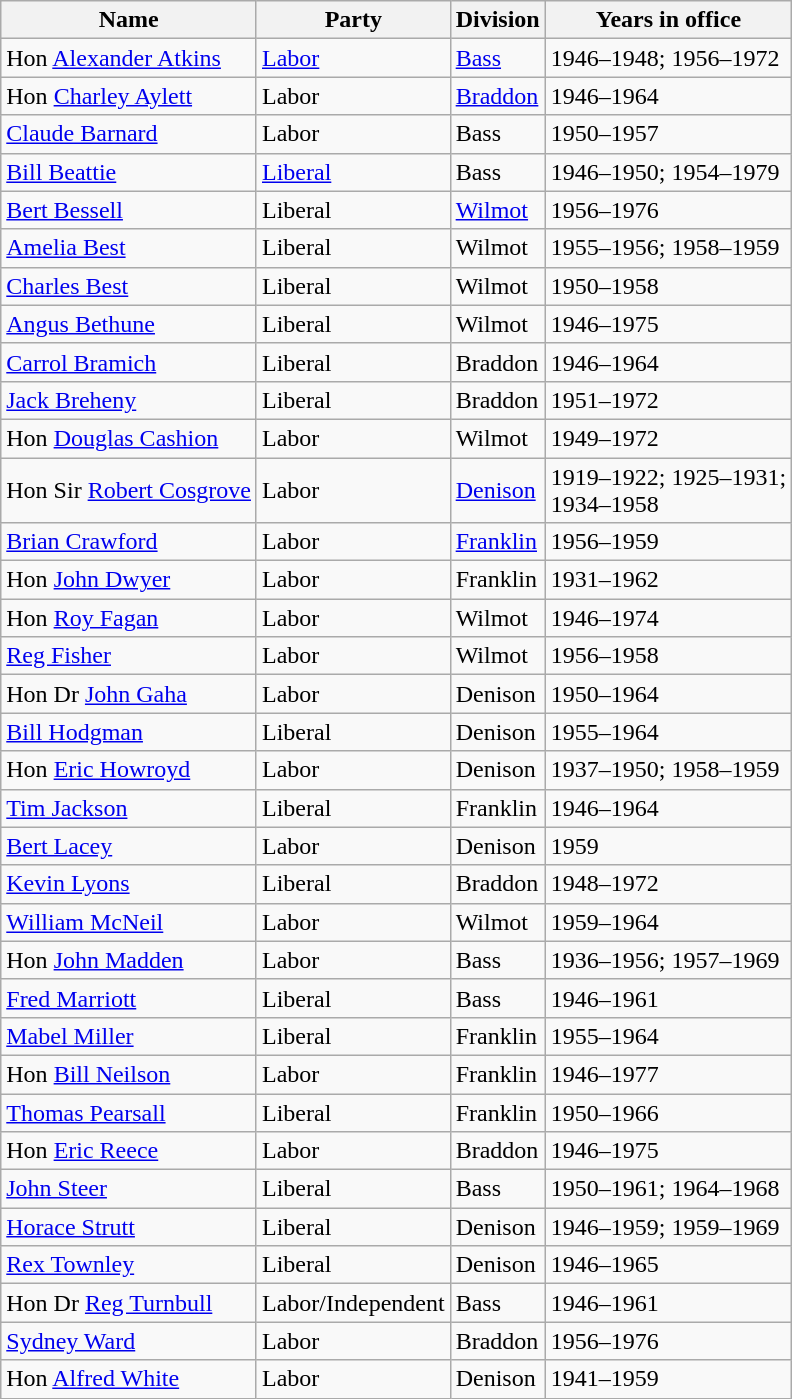<table class="wikitable sortable">
<tr>
<th><strong>Name</strong></th>
<th><strong>Party</strong></th>
<th><strong>Division</strong></th>
<th><strong>Years in office</strong></th>
</tr>
<tr>
<td>Hon <a href='#'>Alexander Atkins</a></td>
<td><a href='#'>Labor</a></td>
<td><a href='#'>Bass</a></td>
<td>1946–1948; 1956–1972</td>
</tr>
<tr>
<td>Hon <a href='#'>Charley Aylett</a></td>
<td>Labor</td>
<td><a href='#'>Braddon</a></td>
<td>1946–1964</td>
</tr>
<tr>
<td><a href='#'>Claude Barnard</a></td>
<td>Labor</td>
<td>Bass</td>
<td>1950–1957</td>
</tr>
<tr>
<td><a href='#'>Bill Beattie</a></td>
<td><a href='#'>Liberal</a></td>
<td>Bass</td>
<td>1946–1950; 1954–1979</td>
</tr>
<tr>
<td><a href='#'>Bert Bessell</a></td>
<td>Liberal</td>
<td><a href='#'>Wilmot</a></td>
<td>1956–1976</td>
</tr>
<tr>
<td><a href='#'>Amelia Best</a></td>
<td>Liberal</td>
<td>Wilmot</td>
<td>1955–1956; 1958–1959</td>
</tr>
<tr>
<td><a href='#'>Charles Best</a></td>
<td>Liberal</td>
<td>Wilmot</td>
<td>1950–1958</td>
</tr>
<tr>
<td><a href='#'>Angus Bethune</a></td>
<td>Liberal</td>
<td>Wilmot</td>
<td>1946–1975</td>
</tr>
<tr>
<td><a href='#'>Carrol Bramich</a></td>
<td>Liberal</td>
<td>Braddon</td>
<td>1946–1964</td>
</tr>
<tr>
<td><a href='#'>Jack Breheny</a></td>
<td>Liberal</td>
<td>Braddon</td>
<td>1951–1972</td>
</tr>
<tr>
<td>Hon <a href='#'>Douglas Cashion</a></td>
<td>Labor</td>
<td>Wilmot</td>
<td>1949–1972</td>
</tr>
<tr>
<td>Hon Sir <a href='#'>Robert Cosgrove</a></td>
<td>Labor</td>
<td><a href='#'>Denison</a></td>
<td>1919–1922; 1925–1931;<br>1934–1958</td>
</tr>
<tr>
<td><a href='#'>Brian Crawford</a></td>
<td>Labor</td>
<td><a href='#'>Franklin</a></td>
<td>1956–1959</td>
</tr>
<tr>
<td>Hon <a href='#'>John Dwyer</a></td>
<td>Labor</td>
<td>Franklin</td>
<td>1931–1962</td>
</tr>
<tr>
<td>Hon <a href='#'>Roy Fagan</a></td>
<td>Labor</td>
<td>Wilmot</td>
<td>1946–1974</td>
</tr>
<tr>
<td><a href='#'>Reg Fisher</a></td>
<td>Labor</td>
<td>Wilmot</td>
<td>1956–1958</td>
</tr>
<tr>
<td>Hon Dr <a href='#'>John Gaha</a></td>
<td>Labor</td>
<td>Denison</td>
<td>1950–1964</td>
</tr>
<tr>
<td><a href='#'>Bill Hodgman</a></td>
<td>Liberal</td>
<td>Denison</td>
<td>1955–1964</td>
</tr>
<tr>
<td>Hon <a href='#'>Eric Howroyd</a></td>
<td>Labor</td>
<td>Denison</td>
<td>1937–1950; 1958–1959</td>
</tr>
<tr>
<td><a href='#'>Tim Jackson</a></td>
<td>Liberal</td>
<td>Franklin</td>
<td>1946–1964</td>
</tr>
<tr>
<td><a href='#'>Bert Lacey</a></td>
<td>Labor</td>
<td>Denison</td>
<td>1959</td>
</tr>
<tr>
<td><a href='#'>Kevin Lyons</a></td>
<td>Liberal</td>
<td>Braddon</td>
<td>1948–1972</td>
</tr>
<tr>
<td><a href='#'>William McNeil</a></td>
<td>Labor</td>
<td>Wilmot</td>
<td>1959–1964</td>
</tr>
<tr>
<td>Hon <a href='#'>John Madden</a></td>
<td>Labor</td>
<td>Bass</td>
<td>1936–1956; 1957–1969</td>
</tr>
<tr>
<td><a href='#'>Fred Marriott</a></td>
<td>Liberal</td>
<td>Bass</td>
<td>1946–1961</td>
</tr>
<tr>
<td><a href='#'>Mabel Miller</a></td>
<td>Liberal</td>
<td>Franklin</td>
<td>1955–1964</td>
</tr>
<tr>
<td>Hon <a href='#'>Bill Neilson</a></td>
<td>Labor</td>
<td>Franklin</td>
<td>1946–1977</td>
</tr>
<tr>
<td><a href='#'>Thomas Pearsall</a></td>
<td>Liberal</td>
<td>Franklin</td>
<td>1950–1966</td>
</tr>
<tr>
<td>Hon <a href='#'>Eric Reece</a></td>
<td>Labor</td>
<td>Braddon</td>
<td>1946–1975</td>
</tr>
<tr>
<td><a href='#'>John Steer</a></td>
<td>Liberal</td>
<td>Bass</td>
<td>1950–1961; 1964–1968</td>
</tr>
<tr>
<td><a href='#'>Horace Strutt</a></td>
<td>Liberal</td>
<td>Denison</td>
<td>1946–1959; 1959–1969</td>
</tr>
<tr>
<td><a href='#'>Rex Townley</a></td>
<td>Liberal</td>
<td>Denison</td>
<td>1946–1965</td>
</tr>
<tr>
<td>Hon Dr <a href='#'>Reg Turnbull</a></td>
<td>Labor/Independent</td>
<td>Bass</td>
<td>1946–1961</td>
</tr>
<tr>
<td><a href='#'>Sydney Ward</a></td>
<td>Labor</td>
<td>Braddon</td>
<td>1956–1976</td>
</tr>
<tr>
<td>Hon <a href='#'>Alfred White</a></td>
<td>Labor</td>
<td>Denison</td>
<td>1941–1959</td>
</tr>
</table>
